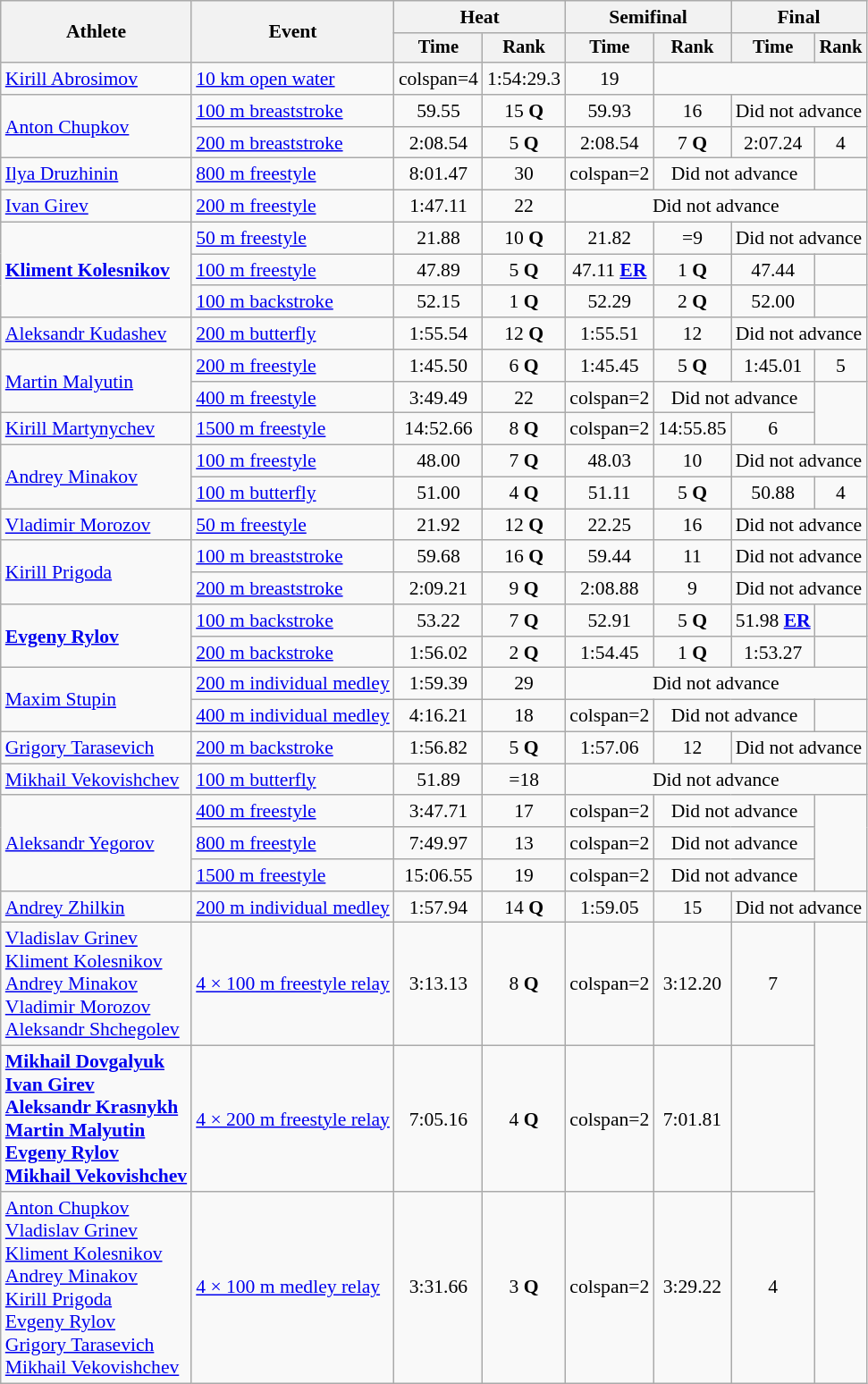<table class=wikitable style="text-align:center; font-size:90%">
<tr>
<th rowspan=2>Athlete</th>
<th rowspan=2>Event</th>
<th colspan=2>Heat</th>
<th colspan=2>Semifinal</th>
<th colspan=2>Final</th>
</tr>
<tr style="font-size:95%">
<th>Time</th>
<th>Rank</th>
<th>Time</th>
<th>Rank</th>
<th>Time</th>
<th>Rank</th>
</tr>
<tr>
<td align=left><a href='#'>Kirill Abrosimov</a></td>
<td align=left><a href='#'>10 km open water</a></td>
<td>colspan=4 </td>
<td>1:54:29.3</td>
<td>19</td>
</tr>
<tr>
<td align=left rowspan=2><a href='#'>Anton Chupkov</a></td>
<td align=left><a href='#'>100 m breaststroke</a></td>
<td>59.55</td>
<td>15 <strong>Q</strong></td>
<td>59.93</td>
<td>16</td>
<td colspan="2">Did not advance</td>
</tr>
<tr>
<td align=left><a href='#'>200 m breaststroke</a></td>
<td>2:08.54</td>
<td>5 <strong>Q</strong></td>
<td>2:08.54</td>
<td>7 <strong>Q</strong></td>
<td>2:07.24</td>
<td>4</td>
</tr>
<tr>
<td align=left><a href='#'>Ilya Druzhinin</a></td>
<td align=left><a href='#'>800 m freestyle</a></td>
<td>8:01.47</td>
<td>30</td>
<td>colspan=2 </td>
<td colspan="2">Did not advance</td>
</tr>
<tr>
<td align=left><a href='#'>Ivan Girev</a></td>
<td align=left><a href='#'>200 m freestyle</a></td>
<td>1:47.11</td>
<td>22</td>
<td colspan="4">Did not advance</td>
</tr>
<tr>
<td align=left rowspan=3><strong><a href='#'>Kliment Kolesnikov</a></strong></td>
<td align=left><a href='#'>50 m freestyle</a></td>
<td>21.88</td>
<td>10 <strong>Q</strong></td>
<td>21.82</td>
<td>=9</td>
<td colspan="2">Did not advance</td>
</tr>
<tr>
<td align=left><a href='#'>100 m freestyle</a></td>
<td>47.89</td>
<td>5 <strong>Q</strong></td>
<td>47.11 <strong><a href='#'>ER</a></strong></td>
<td>1 <strong>Q</strong></td>
<td>47.44</td>
<td></td>
</tr>
<tr>
<td align=left><a href='#'>100 m backstroke</a></td>
<td>52.15</td>
<td>1 <strong>Q</strong></td>
<td>52.29</td>
<td>2 <strong>Q</strong></td>
<td>52.00</td>
<td></td>
</tr>
<tr>
<td align=left><a href='#'>Aleksandr Kudashev</a></td>
<td align=left><a href='#'>200 m butterfly</a></td>
<td>1:55.54</td>
<td>12 <strong>Q</strong></td>
<td>1:55.51</td>
<td>12</td>
<td colspan="2">Did not advance</td>
</tr>
<tr>
<td align=left rowspan=2><a href='#'>Martin Malyutin</a></td>
<td align=left><a href='#'>200 m freestyle</a></td>
<td>1:45.50</td>
<td>6 <strong>Q</strong></td>
<td>1:45.45</td>
<td>5 <strong>Q</strong></td>
<td>1:45.01</td>
<td>5</td>
</tr>
<tr>
<td align=left><a href='#'>400 m freestyle</a></td>
<td>3:49.49</td>
<td>22</td>
<td>colspan=2 </td>
<td colspan="2">Did not advance</td>
</tr>
<tr>
<td align=left><a href='#'>Kirill Martynychev</a></td>
<td align=left><a href='#'>1500 m freestyle</a></td>
<td>14:52.66</td>
<td>8 <strong>Q</strong></td>
<td>colspan=2 </td>
<td>14:55.85</td>
<td>6</td>
</tr>
<tr>
<td align=left rowspan=2><a href='#'>Andrey Minakov</a></td>
<td align=left><a href='#'>100 m freestyle</a></td>
<td>48.00</td>
<td>7 <strong>Q</strong></td>
<td>48.03</td>
<td>10</td>
<td colspan="2">Did not advance</td>
</tr>
<tr>
<td align=left><a href='#'>100 m butterfly</a></td>
<td>51.00</td>
<td>4 <strong>Q</strong></td>
<td>51.11</td>
<td>5 <strong>Q</strong></td>
<td>50.88</td>
<td>4</td>
</tr>
<tr>
<td align=left><a href='#'>Vladimir Morozov</a></td>
<td align=left><a href='#'>50 m freestyle</a></td>
<td>21.92</td>
<td>12 <strong>Q</strong></td>
<td>22.25</td>
<td>16</td>
<td colspan="2">Did not advance</td>
</tr>
<tr>
<td align=left rowspan=2><a href='#'>Kirill Prigoda</a></td>
<td align=left><a href='#'>100 m breaststroke</a></td>
<td>59.68</td>
<td>16 <strong>Q</strong></td>
<td>59.44</td>
<td>11</td>
<td colspan="2">Did not advance</td>
</tr>
<tr>
<td align=left><a href='#'>200 m breaststroke</a></td>
<td>2:09.21</td>
<td>9 <strong>Q</strong></td>
<td>2:08.88</td>
<td>9</td>
<td colspan="2">Did not advance</td>
</tr>
<tr>
<td align=left rowspan=2><strong><a href='#'>Evgeny Rylov</a></strong></td>
<td align=left><a href='#'>100 m backstroke</a></td>
<td>53.22</td>
<td>7 <strong>Q</strong></td>
<td>52.91</td>
<td>5 <strong>Q</strong></td>
<td>51.98 <strong><a href='#'>ER</a></strong></td>
<td></td>
</tr>
<tr>
<td align=left><a href='#'>200 m backstroke</a></td>
<td>1:56.02</td>
<td>2 <strong>Q</strong></td>
<td>1:54.45</td>
<td>1 <strong>Q</strong></td>
<td>1:53.27 </td>
<td></td>
</tr>
<tr>
<td align=left rowspan=2><a href='#'>Maxim Stupin</a></td>
<td align=left><a href='#'>200 m individual medley</a></td>
<td>1:59.39</td>
<td>29</td>
<td colspan="4">Did not advance</td>
</tr>
<tr>
<td align=left><a href='#'>400 m individual medley</a></td>
<td>4:16.21</td>
<td>18</td>
<td>colspan=2 </td>
<td colspan="2">Did not advance</td>
</tr>
<tr>
<td align=left><a href='#'>Grigory Tarasevich</a></td>
<td align=left><a href='#'>200 m backstroke</a></td>
<td>1:56.82</td>
<td>5 <strong>Q</strong></td>
<td>1:57.06</td>
<td>12</td>
<td colspan="2">Did not advance</td>
</tr>
<tr>
<td align=left><a href='#'>Mikhail Vekovishchev</a></td>
<td align=left><a href='#'>100 m butterfly</a></td>
<td>51.89</td>
<td>=18</td>
<td colspan="4">Did not advance</td>
</tr>
<tr>
<td align=left rowspan=3><a href='#'>Aleksandr Yegorov</a></td>
<td align=left><a href='#'>400 m freestyle</a></td>
<td>3:47.71</td>
<td>17</td>
<td>colspan=2 </td>
<td colspan="2">Did not advance</td>
</tr>
<tr>
<td align=left><a href='#'>800 m freestyle</a></td>
<td>7:49.97</td>
<td>13</td>
<td>colspan=2 </td>
<td colspan="2">Did not advance</td>
</tr>
<tr>
<td align=left><a href='#'>1500 m freestyle</a></td>
<td>15:06.55</td>
<td>19</td>
<td>colspan=2 </td>
<td colspan="2">Did not advance</td>
</tr>
<tr>
<td align=left><a href='#'>Andrey Zhilkin</a></td>
<td align=left><a href='#'>200 m individual medley</a></td>
<td>1:57.94</td>
<td>14 <strong>Q</strong></td>
<td>1:59.05</td>
<td>15</td>
<td colspan="2">Did not advance</td>
</tr>
<tr>
<td align=left><a href='#'>Vladislav Grinev</a><br><a href='#'>Kliment Kolesnikov</a><br><a href='#'>Andrey Minakov</a><br><a href='#'>Vladimir Morozov</a><br><a href='#'>Aleksandr Shchegolev</a></td>
<td align=left><a href='#'>4 × 100 m freestyle relay</a></td>
<td>3:13.13</td>
<td>8 <strong>Q</strong></td>
<td>colspan=2 </td>
<td>3:12.20</td>
<td>7</td>
</tr>
<tr>
<td align=left><strong><a href='#'>Mikhail Dovgalyuk</a><br><a href='#'>Ivan Girev</a><br><a href='#'>Aleksandr Krasnykh</a><br><a href='#'>Martin Malyutin</a><br><a href='#'>Evgeny Rylov</a><br><a href='#'>Mikhail Vekovishchev</a></strong></td>
<td align=left><a href='#'>4 × 200 m freestyle relay</a></td>
<td>7:05.16</td>
<td>4 <strong>Q</strong></td>
<td>colspan=2 </td>
<td>7:01.81</td>
<td></td>
</tr>
<tr>
<td align=left><a href='#'>Anton Chupkov</a><br><a href='#'>Vladislav Grinev</a><br><a href='#'>Kliment Kolesnikov</a><br><a href='#'>Andrey Minakov</a><br><a href='#'>Kirill Prigoda</a><br><a href='#'>Evgeny Rylov</a><br><a href='#'>Grigory Tarasevich</a><br><a href='#'>Mikhail Vekovishchev</a></td>
<td align=left><a href='#'>4 × 100 m medley relay</a></td>
<td>3:31.66</td>
<td>3 <strong>Q</strong></td>
<td>colspan=2 </td>
<td>3:29.22</td>
<td>4</td>
</tr>
</table>
